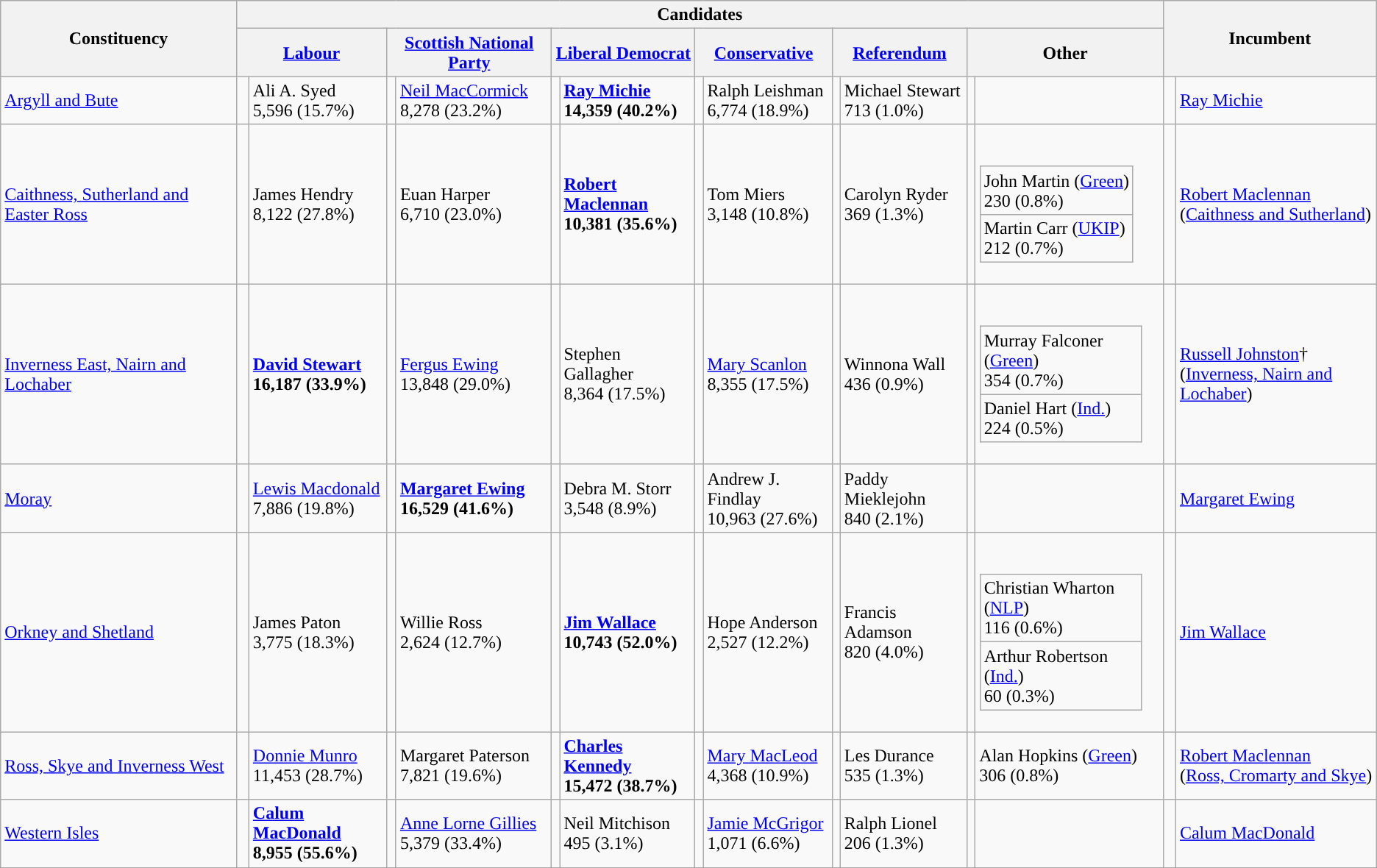<table class="wikitable">
<tr>
<th rowspan="2">Constituency</th>
<th colspan="12">Candidates</th>
<th colspan="2" rowspan="2">Incumbent</th>
</tr>
<tr>
<th colspan="2"><a href='#'>Labour</a></th>
<th colspan="2"><a href='#'>Scottish National Party</a></th>
<th colspan="2"><a href='#'>Liberal Democrat</a></th>
<th colspan="2"><a href='#'>Conservative</a></th>
<th colspan="2"><a href='#'>Referendum</a></th>
<th colspan="2">Other</th>
</tr>
<tr>
<td><a href='#'>Argyll and Bute</a></td>
<td></td>
<td>Ali A. Syed<br>5,596 (15.7%)</td>
<td></td>
<td><a href='#'>Neil MacCormick</a><br>8,278 (23.2%)</td>
<td style="color:inherit;background:"></td>
<td><strong><a href='#'>Ray Michie</a></strong><br><strong>14,359 (40.2%)</strong></td>
<td></td>
<td>Ralph Leishman<br>6,774 (18.9%)</td>
<td></td>
<td>Michael Stewart<br>713 (1.0%)</td>
<td></td>
<td></td>
<td style="color:inherit;background:"></td>
<td><a href='#'>Ray Michie</a></td>
</tr>
<tr>
<td><a href='#'>Caithness, Sutherland and Easter Ross</a></td>
<td></td>
<td>James Hendry<br>8,122 (27.8%)</td>
<td></td>
<td>Euan Harper<br>6,710 (23.0%)</td>
<td style="color:inherit;background:"></td>
<td><a href='#'><strong>Robert Maclennan</strong></a><br><strong>10,381 (35.6%)</strong></td>
<td></td>
<td>Tom Miers<br>3,148 (10.8%)</td>
<td></td>
<td>Carolyn Ryder<br>369 (1.3%)</td>
<td></td>
<td><br><table class="wikitable">
<tr>
<td>John Martin (<a href='#'>Green</a>)<br>230 (0.8%)</td>
</tr>
<tr>
<td>Martin Carr (<a href='#'>UKIP</a>)<br>212 (0.7%)</td>
</tr>
</table>
</td>
<td style="color:inherit;background:"></td>
<td><a href='#'>Robert Maclennan</a><br>(<a href='#'>Caithness and Sutherland</a>)</td>
</tr>
<tr>
<td><a href='#'>Inverness East, Nairn and Lochaber</a></td>
<td style="color:inherit;background:"> </td>
<td><strong><a href='#'>David Stewart</a></strong><br><strong>16,187 (33.9%)</strong></td>
<td></td>
<td><a href='#'>Fergus Ewing</a><br>13,848 (29.0%)</td>
<td></td>
<td>Stephen Gallagher<br>8,364 (17.5%)</td>
<td></td>
<td><a href='#'>Mary Scanlon</a><br>8,355 (17.5%)</td>
<td></td>
<td>Winnona Wall<br>436 (0.9%)</td>
<td></td>
<td><br><table class="wikitable">
<tr>
<td>Murray Falconer (<a href='#'>Green</a>)<br>354 (0.7%)</td>
</tr>
<tr>
<td>Daniel Hart (<a href='#'>Ind.</a>)<br>224 (0.5%)</td>
</tr>
</table>
</td>
<td style="color:inherit;background:"></td>
<td><a href='#'>Russell Johnston</a>†<br>(<a href='#'>Inverness, Nairn and Lochaber</a>)</td>
</tr>
<tr>
<td><a href='#'>Moray</a></td>
<td></td>
<td><a href='#'>Lewis Macdonald</a><br>7,886 (19.8%)</td>
<td style="color:inherit;background-color: "></td>
<td><strong><a href='#'>Margaret Ewing</a></strong><br><strong>16,529 (41.6%)</strong></td>
<td></td>
<td>Debra M. Storr<br>3,548 (8.9%)</td>
<td></td>
<td>Andrew J. Findlay<br>10,963 (27.6%)</td>
<td></td>
<td>Paddy Mieklejohn<br>840 (2.1%)</td>
<td></td>
<td></td>
<td style="color:inherit;background-color: "></td>
<td><a href='#'>Margaret Ewing</a></td>
</tr>
<tr>
<td><a href='#'>Orkney and Shetland</a></td>
<td></td>
<td>James Paton<br>3,775 (18.3%)</td>
<td></td>
<td>Willie Ross<br>2,624 (12.7%)</td>
<td style="color:inherit;background:"></td>
<td><strong><a href='#'>Jim Wallace</a></strong><br><strong>10,743 (52.0%)</strong></td>
<td></td>
<td>Hope Anderson<br>2,527 (12.2%)</td>
<td></td>
<td>Francis Adamson<br>820 (4.0%)</td>
<td></td>
<td><br><table class="wikitable">
<tr>
<td>Christian Wharton (<a href='#'>NLP</a>)<br>116 (0.6%)</td>
</tr>
<tr>
<td>Arthur Robertson (<a href='#'>Ind.</a>)<br>60 (0.3%)</td>
</tr>
</table>
</td>
<td style="color:inherit;background:"></td>
<td><a href='#'>Jim Wallace</a></td>
</tr>
<tr>
<td><a href='#'>Ross, Skye and Inverness West</a></td>
<td></td>
<td><a href='#'>Donnie Munro</a><br>11,453 (28.7%)</td>
<td></td>
<td>Margaret Paterson<br>7,821 (19.6%)</td>
<td style="color:inherit;background:"></td>
<td><strong><a href='#'>Charles Kennedy</a></strong><br><strong>15,472 (38.7%)</strong></td>
<td></td>
<td><a href='#'>Mary MacLeod</a><br>4,368 (10.9%)</td>
<td></td>
<td>Les Durance<br>535 (1.3%)</td>
<td></td>
<td>Alan Hopkins (<a href='#'>Green</a>)<br>306 (0.8%)</td>
<td style="color:inherit;background:"></td>
<td><a href='#'>Robert Maclennan</a><br>(<a href='#'>Ross, Cromarty and Skye</a>)</td>
</tr>
<tr>
<td><a href='#'>Western Isles</a></td>
<td style="color:inherit;background:"> </td>
<td><strong><a href='#'>Calum MacDonald</a></strong><br><strong>8,955 (55.6%)</strong></td>
<td></td>
<td><a href='#'>Anne Lorne Gillies</a><br>5,379 (33.4%)</td>
<td></td>
<td>Neil Mitchison<br>495 (3.1%)</td>
<td></td>
<td><a href='#'>Jamie McGrigor</a><br>1,071 (6.6%)</td>
<td></td>
<td>Ralph Lionel<br>206 (1.3%)</td>
<td></td>
<td></td>
<td style="color:inherit;background:"> </td>
<td><a href='#'>Calum MacDonald</a></td>
</tr>
</table>
